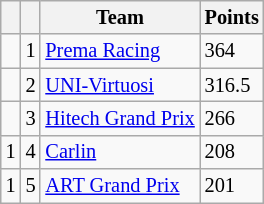<table class="wikitable" style="font-size: 85%;">
<tr>
<th></th>
<th></th>
<th>Team</th>
<th>Points</th>
</tr>
<tr>
<td align="left"></td>
<td align="center">1</td>
<td> <a href='#'>Prema Racing</a></td>
<td>364</td>
</tr>
<tr>
<td align="left"></td>
<td align="center">2</td>
<td> <a href='#'>UNI-Virtuosi</a></td>
<td>316.5</td>
</tr>
<tr>
<td align="left"></td>
<td align="center">3</td>
<td> <a href='#'>Hitech Grand Prix</a></td>
<td>266</td>
</tr>
<tr>
<td align="left"> 1</td>
<td align="center">4</td>
<td> <a href='#'>Carlin</a></td>
<td>208</td>
</tr>
<tr>
<td align="left"> 1</td>
<td align="center">5</td>
<td> <a href='#'>ART Grand Prix</a></td>
<td>201</td>
</tr>
</table>
